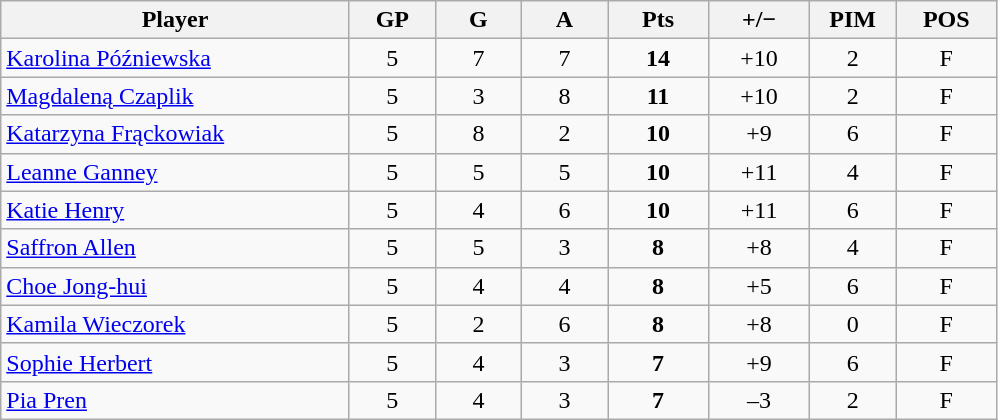<table class="wikitable sortable" style="text-align:center;">
<tr>
<th style="width:225px;">Player</th>
<th style="width:50px;">GP</th>
<th style="width:50px;">G</th>
<th style="width:50px;">A</th>
<th style="width:60px;">Pts</th>
<th style="width:60px;">+/−</th>
<th style="width:50px;">PIM</th>
<th style="width:60px;">POS</th>
</tr>
<tr>
<td style="text-align:left;"> <a href='#'>Karolina Późniewska</a></td>
<td>5</td>
<td>7</td>
<td>7</td>
<td><strong>14</strong></td>
<td>+10</td>
<td>2</td>
<td>F</td>
</tr>
<tr>
<td style="text-align:left;"> <a href='#'>Magdaleną Czaplik</a></td>
<td>5</td>
<td>3</td>
<td>8</td>
<td><strong>11</strong></td>
<td>+10</td>
<td>2</td>
<td>F</td>
</tr>
<tr>
<td style="text-align:left;"> <a href='#'>Katarzyna Frąckowiak</a></td>
<td>5</td>
<td>8</td>
<td>2</td>
<td><strong>10</strong></td>
<td>+9</td>
<td>6</td>
<td>F</td>
</tr>
<tr>
<td style="text-align:left;"> <a href='#'>Leanne Ganney</a></td>
<td>5</td>
<td>5</td>
<td>5</td>
<td><strong>10</strong></td>
<td>+11</td>
<td>4</td>
<td>F</td>
</tr>
<tr>
<td style="text-align:left;"> <a href='#'>Katie Henry</a></td>
<td>5</td>
<td>4</td>
<td>6</td>
<td><strong>10</strong></td>
<td>+11</td>
<td>6</td>
<td>F</td>
</tr>
<tr>
<td style="text-align:left;"> <a href='#'>Saffron Allen</a></td>
<td>5</td>
<td>5</td>
<td>3</td>
<td><strong>8</strong></td>
<td>+8</td>
<td>4</td>
<td>F</td>
</tr>
<tr>
<td style="text-align:left;"> <a href='#'>Choe Jong-hui</a></td>
<td>5</td>
<td>4</td>
<td>4</td>
<td><strong>8</strong></td>
<td>+5</td>
<td>6</td>
<td>F</td>
</tr>
<tr>
<td style="text-align:left;"> <a href='#'>Kamila Wieczorek</a></td>
<td>5</td>
<td>2</td>
<td>6</td>
<td><strong>8</strong></td>
<td>+8</td>
<td>0</td>
<td>F</td>
</tr>
<tr>
<td style="text-align:left;"> <a href='#'>Sophie Herbert</a></td>
<td>5</td>
<td>4</td>
<td>3</td>
<td><strong>7</strong></td>
<td>+9</td>
<td>6</td>
<td>F</td>
</tr>
<tr>
<td style="text-align:left;"> <a href='#'>Pia Pren</a></td>
<td>5</td>
<td>4</td>
<td>3</td>
<td><strong>7</strong></td>
<td>–3</td>
<td>2</td>
<td>F</td>
</tr>
</table>
